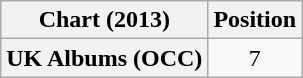<table class="wikitable plainrowheaders sortable" style="text-align:center">
<tr>
<th>Chart (2013)</th>
<th>Position</th>
</tr>
<tr>
<th scope="row">UK Albums (OCC)</th>
<td>7</td>
</tr>
</table>
